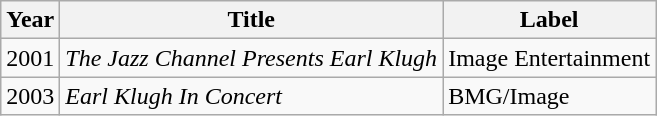<table class="wikitable">
<tr style="text-align:center;">
<th>Year</th>
<th>Title</th>
<th>Label</th>
</tr>
<tr>
<td>2001</td>
<td><em>The Jazz Channel Presents Earl Klugh </em></td>
<td>Image Entertainment</td>
</tr>
<tr>
<td>2003</td>
<td><em>Earl Klugh In Concert</em></td>
<td>BMG/Image</td>
</tr>
</table>
